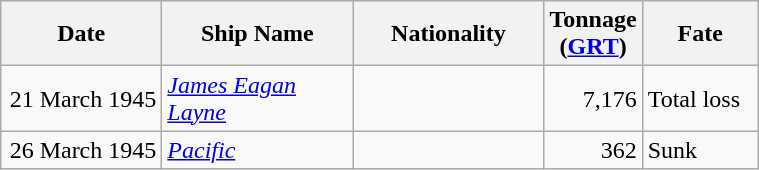<table class="wikitable sortable">
<tr>
<th width="100px">Date</th>
<th width="120px">Ship Name</th>
<th width="120px">Nationality</th>
<th width="25px">Tonnage<br>(<a href='#'>GRT</a>)</th>
<th width="70px">Fate</th>
</tr>
<tr>
<td align="right">21 March 1945</td>
<td align="left"><a href='#'><em>James Eagan Layne</em></a></td>
<td align="left"></td>
<td align="right">7,176</td>
<td align="left">Total loss</td>
</tr>
<tr>
<td align="right">26 March 1945</td>
<td align="left"><a href='#'><em>Pacific</em></a></td>
<td align="left"></td>
<td align="right">362</td>
<td align="left">Sunk</td>
</tr>
</table>
